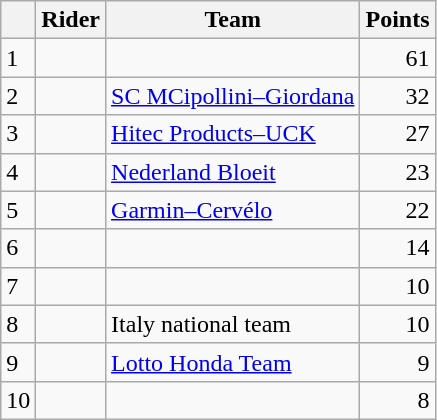<table class="wikitable">
<tr>
<th></th>
<th>Rider</th>
<th>Team</th>
<th>Points</th>
</tr>
<tr>
<td>1</td>
<td></td>
<td></td>
<td align="right">61</td>
</tr>
<tr>
<td>2</td>
<td></td>
<td><a href='#'>SC MCipollini–Giordana</a></td>
<td align="right">32</td>
</tr>
<tr>
<td>3</td>
<td></td>
<td><a href='#'>Hitec Products–UCK</a></td>
<td align="right">27</td>
</tr>
<tr>
<td>4</td>
<td></td>
<td><a href='#'>Nederland Bloeit</a></td>
<td align="right">23</td>
</tr>
<tr>
<td>5</td>
<td></td>
<td><a href='#'>Garmin–Cervélo</a></td>
<td align="right">22</td>
</tr>
<tr>
<td>6</td>
<td></td>
<td></td>
<td align="right">14</td>
</tr>
<tr>
<td>7</td>
<td></td>
<td></td>
<td align="right">10</td>
</tr>
<tr>
<td>8</td>
<td></td>
<td>Italy national team</td>
<td align="right">10</td>
</tr>
<tr>
<td>9</td>
<td></td>
<td><a href='#'>Lotto Honda Team</a></td>
<td align="right">9</td>
</tr>
<tr>
<td>10</td>
<td></td>
<td></td>
<td align="right">8</td>
</tr>
</table>
